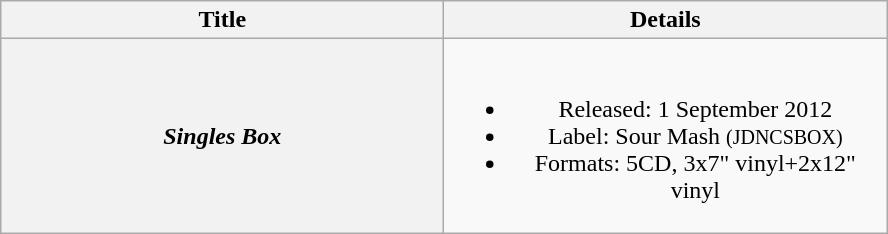<table class="wikitable plainrowheaders" style="text-align:center;">
<tr>
<th scope="col" style="width:18em;">Title</th>
<th scope="col" style="width:18em;">Details</th>
</tr>
<tr>
<th scope="row"><em>Singles Box</em></th>
<td><br><ul><li>Released: 1 September 2012</li><li>Label: Sour Mash <small>(JDNCSBOX)</small></li><li>Formats: 5CD, 3x7" vinyl+2x12" vinyl</li></ul></td>
</tr>
</table>
